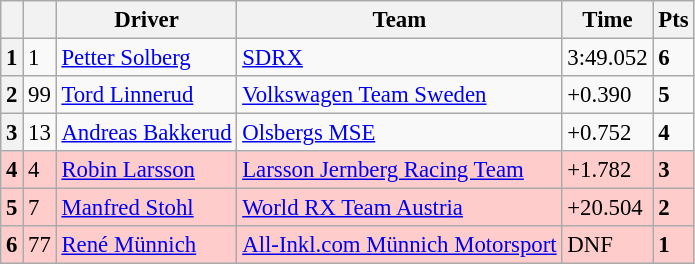<table class=wikitable style="font-size:95%">
<tr>
<th></th>
<th></th>
<th>Driver</th>
<th>Team</th>
<th>Time</th>
<th>Pts</th>
</tr>
<tr>
<th>1</th>
<td>1</td>
<td> <a href='#'>Petter Solberg</a></td>
<td><a href='#'>SDRX</a></td>
<td>3:49.052</td>
<td><strong>6</strong></td>
</tr>
<tr>
<th>2</th>
<td>99</td>
<td> <a href='#'>Tord Linnerud</a></td>
<td><a href='#'>Volkswagen Team Sweden</a></td>
<td>+0.390</td>
<td><strong>5</strong></td>
</tr>
<tr>
<th>3</th>
<td>13</td>
<td> <a href='#'>Andreas Bakkerud</a></td>
<td><a href='#'>Olsbergs MSE</a></td>
<td>+0.752</td>
<td><strong>4</strong></td>
</tr>
<tr>
<th style="background:#ffcccc;">4</th>
<td style="background:#ffcccc;">4</td>
<td style="background:#ffcccc;"> <a href='#'>Robin Larsson</a></td>
<td style="background:#ffcccc;"><a href='#'>Larsson Jernberg Racing Team</a></td>
<td style="background:#ffcccc;">+1.782</td>
<td style="background:#ffcccc;"><strong>3</strong></td>
</tr>
<tr>
<th style="background:#ffcccc;">5</th>
<td style="background:#ffcccc;">7</td>
<td style="background:#ffcccc;"> <a href='#'>Manfred Stohl</a></td>
<td style="background:#ffcccc;"><a href='#'>World RX Team Austria</a></td>
<td style="background:#ffcccc;">+20.504</td>
<td style="background:#ffcccc;"><strong>2</strong></td>
</tr>
<tr>
<th style="background:#ffcccc;">6</th>
<td style="background:#ffcccc;">77</td>
<td style="background:#ffcccc;"> <a href='#'>René Münnich</a></td>
<td style="background:#ffcccc;"><a href='#'>All-Inkl.com Münnich Motorsport</a></td>
<td style="background:#ffcccc;">DNF</td>
<td style="background:#ffcccc;"><strong>1</strong></td>
</tr>
</table>
